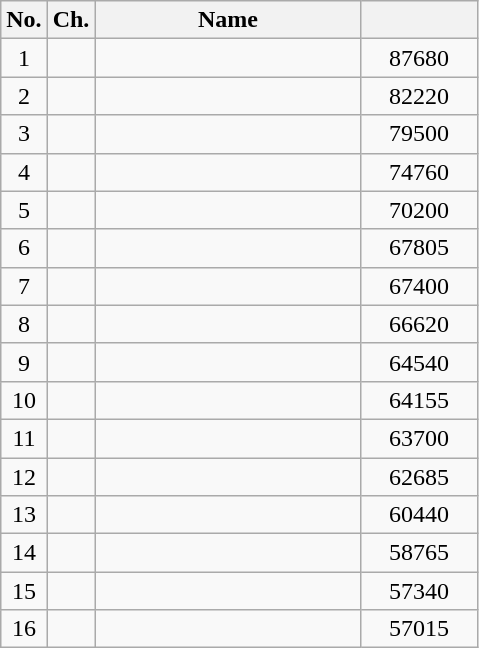<table class="wikitable" style="text-align: center;">
<tr>
<th>No.</th>
<th>Ch.</th>
<th align="left"; width=170>Name</th>
<th width=70></th>
</tr>
<tr>
<td>1</td>
<td></td>
<td style="text-align:left;"></td>
<td>87680</td>
</tr>
<tr>
<td>2</td>
<td></td>
<td style="text-align:left;"></td>
<td>82220</td>
</tr>
<tr>
<td>3</td>
<td></td>
<td style="text-align:left;"></td>
<td>79500</td>
</tr>
<tr>
<td>4</td>
<td></td>
<td style="text-align:left;"></td>
<td>74760</td>
</tr>
<tr>
<td>5</td>
<td></td>
<td style="text-align:left;"></td>
<td>70200</td>
</tr>
<tr>
<td>6</td>
<td></td>
<td style="text-align:left;"></td>
<td>67805</td>
</tr>
<tr>
<td>7</td>
<td></td>
<td style="text-align:left;"></td>
<td>67400</td>
</tr>
<tr>
<td>8</td>
<td></td>
<td style="text-align:left;"></td>
<td>66620</td>
</tr>
<tr>
<td>9</td>
<td></td>
<td style="text-align:left;"></td>
<td>64540</td>
</tr>
<tr>
<td>10</td>
<td></td>
<td style="text-align:left;"></td>
<td>64155</td>
</tr>
<tr>
<td>11</td>
<td></td>
<td style="text-align:left;"></td>
<td>63700</td>
</tr>
<tr>
<td>12</td>
<td></td>
<td style="text-align:left;"></td>
<td>62685</td>
</tr>
<tr>
<td>13</td>
<td></td>
<td style="text-align:left;"></td>
<td>60440</td>
</tr>
<tr>
<td>14</td>
<td></td>
<td style="text-align:left;"></td>
<td>58765</td>
</tr>
<tr>
<td>15</td>
<td></td>
<td style="text-align:left;"></td>
<td>57340</td>
</tr>
<tr>
<td>16</td>
<td></td>
<td style="text-align:left;"></td>
<td>57015</td>
</tr>
</table>
